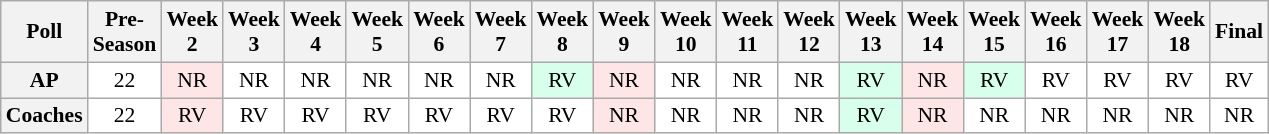<table class="wikitable" style="white-space:nowrap;font-size:90%">
<tr>
<th>Poll</th>
<th>Pre-<br>Season</th>
<th>Week<br>2</th>
<th>Week<br>3</th>
<th>Week<br>4</th>
<th>Week<br>5</th>
<th>Week<br>6</th>
<th>Week<br>7</th>
<th>Week<br>8</th>
<th>Week<br>9</th>
<th>Week<br>10</th>
<th>Week<br>11</th>
<th>Week<br>12</th>
<th>Week<br>13</th>
<th>Week<br>14</th>
<th>Week<br>15</th>
<th>Week<br>16</th>
<th>Week<br>17</th>
<th>Week<br>18</th>
<th>Final</th>
</tr>
<tr style="text-align:center;">
<th>AP</th>
<td style="background:#FFFFFF;">22</td>
<td style="background:#FFE6E6;">NR</td>
<td style="background:#FFFFFF;">NR</td>
<td style="background:#FFFFFF;">NR</td>
<td style="background:#FFFFFF;">NR</td>
<td style="background:#FFFFFF;">NR</td>
<td style="background:#FFFFFF;">NR</td>
<td style="background:#D8FFEB;">RV</td>
<td style="background:#FFE6E6;">NR</td>
<td style="background:#FFFFFF;">NR</td>
<td style="background:#FFFFFF;">NR</td>
<td style="background:#FFFFFF;">NR</td>
<td style="background:#D8FFEB;">RV</td>
<td style="background:#FFE6E6;">NR</td>
<td style="background:#D8FFEB;">RV</td>
<td style="background:#FFFFFF;">RV</td>
<td style="background:#FFFFFF;">RV</td>
<td style="background:#FFFFFF;">RV</td>
<td style="background:#FFFFFF;">RV</td>
</tr>
<tr style="text-align:center;">
<th>Coaches</th>
<td style="background:#FFFFFF;">22</td>
<td style="background:#FFE6E6;">RV</td>
<td style="background:#FFFFFF;">RV</td>
<td style="background:#FFFFFF;">RV</td>
<td style="background:#FFFFFF;">RV</td>
<td style="background:#FFFFFF;">RV</td>
<td style="background:#FFFFFF;">RV</td>
<td style="background:#FFFFFF;">RV</td>
<td style="background:#FFE6E6;">NR</td>
<td style="background:#FFFFFF;">NR</td>
<td style="background:#FFFFFF;">NR</td>
<td style="background:#FFFFFF;">NR</td>
<td style="background:#D8FFEB;">RV</td>
<td style="background:#FFE6E6;">NR</td>
<td style="background:#FFFFFF;">NR</td>
<td style="background:#FFFFFF;">NR</td>
<td style="background:#FFFFFF;">NR</td>
<td style="background:#FFFFFF;">NR</td>
<td style="background:#FFFFFF;">NR</td>
</tr>
</table>
